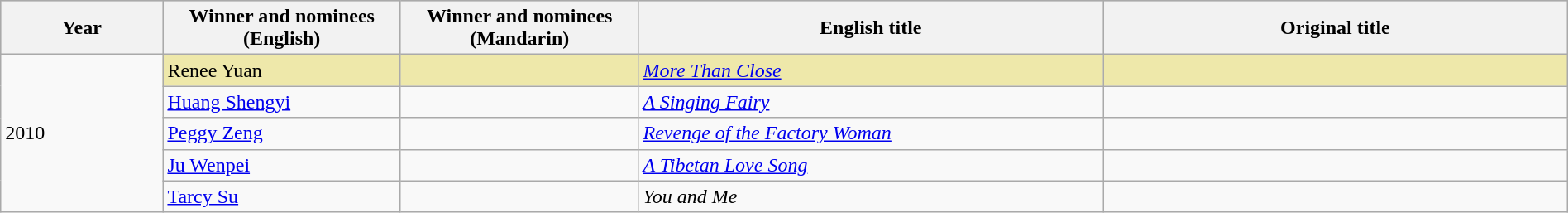<table class="wikitable" style="width:100%;">
<tr style="background:#bebebe">
<th width="100"><strong>Year</strong></th>
<th width="150"><strong>Winner and nominees<br>(English)</strong></th>
<th width="150"><strong>Winner and nominees<br>(Mandarin)</strong></th>
<th width="300"><strong>English title</strong></th>
<th width="300"><strong>Original title</strong></th>
</tr>
<tr>
<td rowspan="5">2010</td>
<td style="background:#EEE8AA;">Renee Yuan</td>
<td style="background:#EEE8AA;"></td>
<td style="background:#EEE8AA;"><em><a href='#'>More Than Close</a></em></td>
<td style="background:#EEE8AA;"></td>
</tr>
<tr>
<td><a href='#'>Huang Shengyi</a></td>
<td></td>
<td><em><a href='#'>A Singing Fairy</a></em></td>
<td></td>
</tr>
<tr>
<td><a href='#'>Peggy Zeng</a></td>
<td></td>
<td><em><a href='#'>Revenge of the Factory Woman</a></em></td>
<td></td>
</tr>
<tr>
<td><a href='#'>Ju Wenpei</a></td>
<td></td>
<td><em><a href='#'>A Tibetan Love Song</a></em></td>
<td></td>
</tr>
<tr>
<td><a href='#'>Tarcy Su</a></td>
<td></td>
<td><em>You and Me</em></td>
<td></td>
</tr>
</table>
